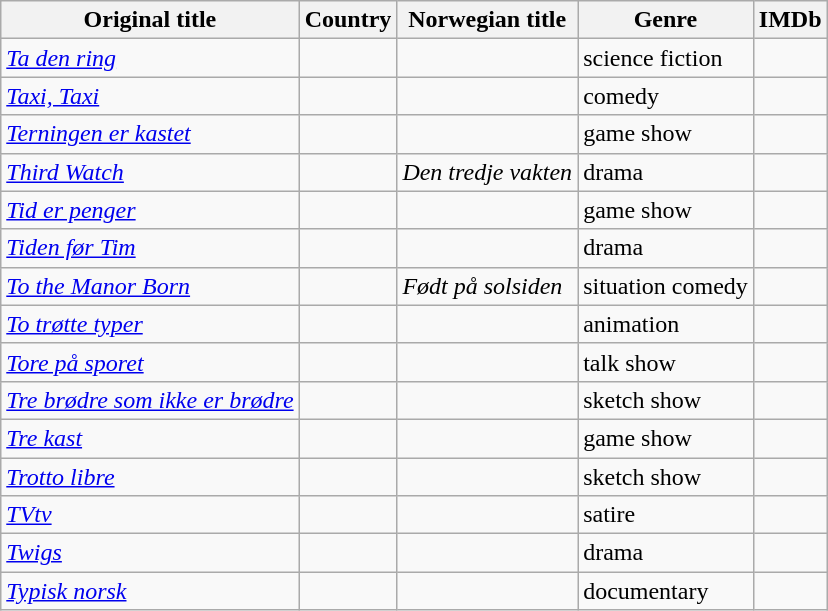<table class="wikitable">
<tr>
<th>Original title</th>
<th>Country</th>
<th>Norwegian title</th>
<th>Genre</th>
<th>IMDb</th>
</tr>
<tr>
<td><em><a href='#'>Ta den ring</a></em></td>
<td></td>
<td></td>
<td>science fiction</td>
<td></td>
</tr>
<tr>
<td><em><a href='#'>Taxi, Taxi</a></em></td>
<td></td>
<td></td>
<td>comedy</td>
<td></td>
</tr>
<tr>
<td><em><a href='#'>Terningen er kastet</a></em></td>
<td></td>
<td></td>
<td>game show</td>
<td></td>
</tr>
<tr>
<td><em><a href='#'>Third Watch</a></em></td>
<td></td>
<td><em>Den tredje vakten</em></td>
<td>drama</td>
<td></td>
</tr>
<tr>
<td><em><a href='#'>Tid er penger</a></em></td>
<td></td>
<td></td>
<td>game show</td>
<td></td>
</tr>
<tr>
<td><em><a href='#'>Tiden før Tim</a></em></td>
<td></td>
<td></td>
<td>drama</td>
<td></td>
</tr>
<tr>
<td><em><a href='#'>To the Manor Born</a></em></td>
<td></td>
<td><em>Født på solsiden</em></td>
<td>situation comedy</td>
<td></td>
</tr>
<tr>
<td><em><a href='#'>To trøtte typer</a></em></td>
<td></td>
<td></td>
<td>animation</td>
<td></td>
</tr>
<tr>
<td><em><a href='#'>Tore på sporet</a></em></td>
<td></td>
<td></td>
<td>talk show</td>
<td></td>
</tr>
<tr>
<td><em><a href='#'>Tre brødre som ikke er brødre</a></em></td>
<td></td>
<td></td>
<td>sketch show</td>
<td></td>
</tr>
<tr>
<td><em><a href='#'>Tre kast</a></em></td>
<td> <br> </td>
<td></td>
<td>game show</td>
<td></td>
</tr>
<tr>
<td><em><a href='#'>Trotto libre</a></em></td>
<td></td>
<td></td>
<td>sketch show</td>
<td></td>
</tr>
<tr>
<td><em><a href='#'>TVtv</a></em></td>
<td></td>
<td></td>
<td>satire</td>
<td></td>
</tr>
<tr>
<td><em><a href='#'>Twigs</a></em></td>
<td></td>
<td></td>
<td>drama</td>
<td></td>
</tr>
<tr>
<td><em><a href='#'>Typisk norsk</a></em></td>
<td></td>
<td></td>
<td>documentary</td>
<td></td>
</tr>
</table>
